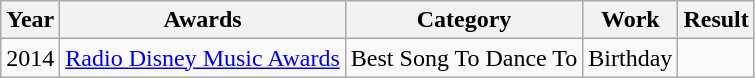<table class="wikitable">
<tr>
<th>Year</th>
<th>Awards</th>
<th>Category</th>
<th>Work</th>
<th>Result</th>
</tr>
<tr>
<td>2014</td>
<td><a href='#'>Radio Disney Music Awards</a></td>
<td>Best Song To Dance To</td>
<td>Birthday</td>
<td></td>
</tr>
</table>
